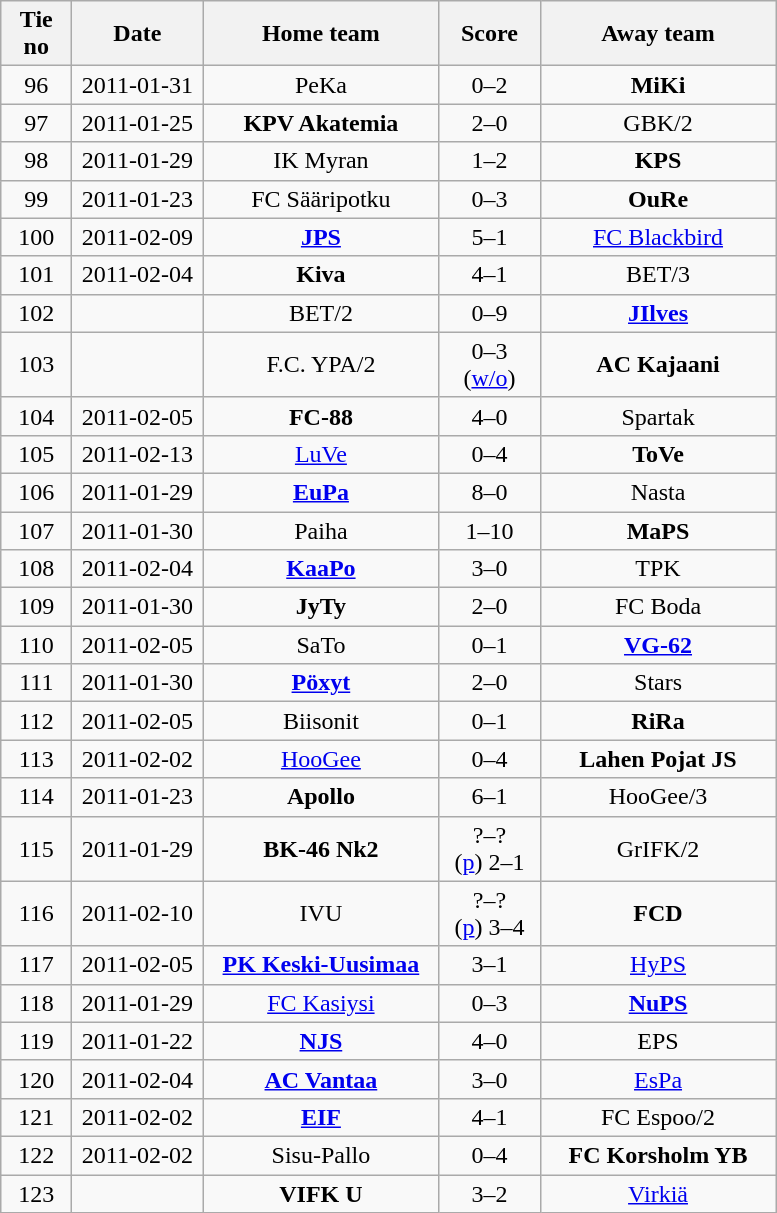<table class="wikitable" style="text-align:center">
<tr>
<th style="width:40px;">Tie no</th>
<th style="width:80px;">Date</th>
<th style="width:150px;">Home team</th>
<th style="width:60px;">Score</th>
<th style="width:150px;">Away team</th>
</tr>
<tr>
<td>96</td>
<td>2011-01-31</td>
<td>PeKa</td>
<td>0–2</td>
<td><strong>MiKi</strong></td>
</tr>
<tr>
<td>97</td>
<td>2011-01-25</td>
<td><strong>KPV Akatemia</strong></td>
<td>2–0</td>
<td>GBK/2</td>
</tr>
<tr>
<td>98</td>
<td>2011-01-29</td>
<td>IK Myran</td>
<td>1–2</td>
<td><strong>KPS</strong></td>
</tr>
<tr>
<td>99</td>
<td>2011-01-23</td>
<td>FC Sääripotku</td>
<td>0–3</td>
<td><strong>OuRe</strong></td>
</tr>
<tr>
<td>100</td>
<td>2011-02-09</td>
<td><strong><a href='#'>JPS</a></strong></td>
<td>5–1</td>
<td><a href='#'>FC Blackbird</a></td>
</tr>
<tr>
<td>101</td>
<td>2011-02-04</td>
<td><strong>Kiva</strong></td>
<td>4–1</td>
<td>BET/3</td>
</tr>
<tr>
<td>102</td>
<td></td>
<td>BET/2</td>
<td>0–9</td>
<td><strong><a href='#'>JIlves</a></strong></td>
</tr>
<tr>
<td>103</td>
<td></td>
<td>F.C. YPA/2</td>
<td>0–3<br>(<a href='#'>w/o</a>)</td>
<td><strong>AC Kajaani</strong></td>
</tr>
<tr>
<td>104</td>
<td>2011-02-05</td>
<td><strong>FC-88</strong></td>
<td>4–0</td>
<td>Spartak</td>
</tr>
<tr>
<td>105</td>
<td>2011-02-13</td>
<td><a href='#'>LuVe</a></td>
<td>0–4</td>
<td><strong>ToVe</strong></td>
</tr>
<tr>
<td>106</td>
<td>2011-01-29</td>
<td><strong><a href='#'>EuPa</a></strong></td>
<td>8–0</td>
<td>Nasta</td>
</tr>
<tr>
<td>107</td>
<td>2011-01-30</td>
<td>Paiha</td>
<td>1–10</td>
<td><strong>MaPS</strong></td>
</tr>
<tr>
<td>108</td>
<td>2011-02-04</td>
<td><strong><a href='#'>KaaPo</a></strong></td>
<td>3–0</td>
<td>TPK</td>
</tr>
<tr>
<td>109</td>
<td>2011-01-30</td>
<td><strong>JyTy</strong></td>
<td>2–0</td>
<td>FC Boda</td>
</tr>
<tr>
<td>110</td>
<td>2011-02-05</td>
<td>SaTo</td>
<td>0–1</td>
<td><strong><a href='#'>VG-62</a></strong></td>
</tr>
<tr>
<td>111</td>
<td>2011-01-30</td>
<td><strong><a href='#'>Pöxyt</a></strong></td>
<td>2–0</td>
<td>Stars</td>
</tr>
<tr>
<td>112</td>
<td>2011-02-05</td>
<td>Biisonit</td>
<td>0–1</td>
<td><strong>RiRa</strong></td>
</tr>
<tr>
<td>113</td>
<td>2011-02-02</td>
<td><a href='#'>HooGee</a></td>
<td>0–4</td>
<td><strong>Lahen Pojat JS</strong></td>
</tr>
<tr>
<td>114</td>
<td>2011-01-23</td>
<td><strong>Apollo</strong></td>
<td>6–1</td>
<td>HooGee/3</td>
</tr>
<tr>
<td>115</td>
<td>2011-01-29</td>
<td><strong>BK-46 Nk2</strong></td>
<td>?–?<br>(<a href='#'>p</a>) 2–1</td>
<td>GrIFK/2</td>
</tr>
<tr>
<td>116</td>
<td>2011-02-10</td>
<td>IVU</td>
<td>?–?<br>(<a href='#'>p</a>) 3–4</td>
<td><strong>FCD</strong></td>
</tr>
<tr>
<td>117</td>
<td>2011-02-05</td>
<td><strong><a href='#'>PK Keski-Uusimaa</a></strong></td>
<td>3–1</td>
<td><a href='#'>HyPS</a></td>
</tr>
<tr>
<td>118</td>
<td>2011-01-29</td>
<td><a href='#'>FC Kasiysi</a></td>
<td>0–3</td>
<td><strong><a href='#'>NuPS</a></strong></td>
</tr>
<tr>
<td>119</td>
<td>2011-01-22</td>
<td><strong><a href='#'>NJS</a></strong></td>
<td>4–0</td>
<td>EPS</td>
</tr>
<tr>
<td>120</td>
<td>2011-02-04</td>
<td><strong><a href='#'>AC Vantaa</a></strong></td>
<td>3–0</td>
<td><a href='#'>EsPa</a></td>
</tr>
<tr>
<td>121</td>
<td>2011-02-02</td>
<td><strong><a href='#'>EIF</a></strong></td>
<td>4–1</td>
<td>FC Espoo/2</td>
</tr>
<tr>
<td>122</td>
<td>2011-02-02</td>
<td>Sisu-Pallo</td>
<td>0–4</td>
<td><strong>FC Korsholm YB</strong></td>
</tr>
<tr>
<td>123</td>
<td></td>
<td><strong>VIFK U</strong></td>
<td>3–2</td>
<td><a href='#'>Virkiä</a></td>
</tr>
</table>
